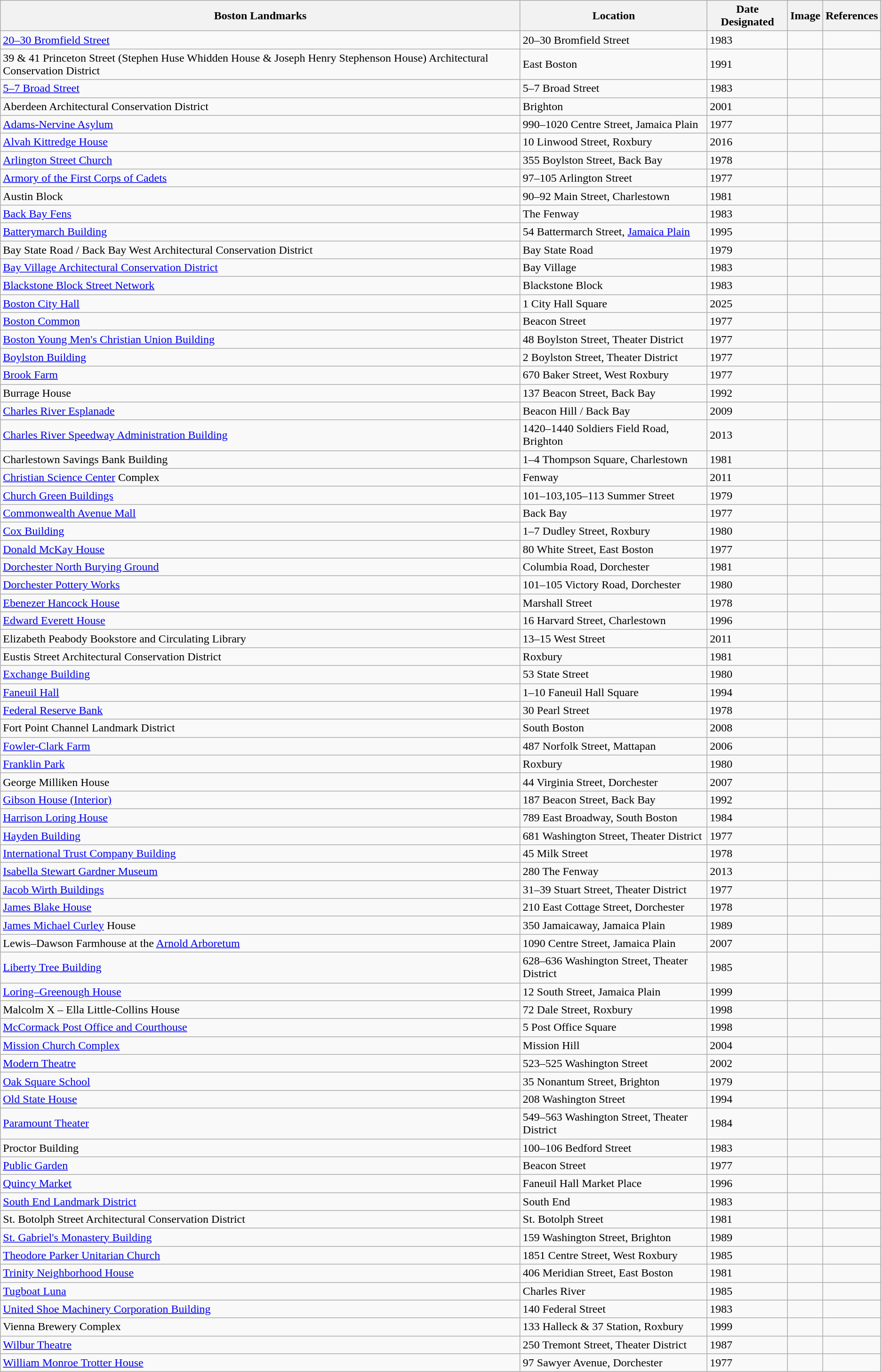<table class="wikitable sortable" border="1">
<tr>
<th>Boston Landmarks</th>
<th class="unsortable">Location</th>
<th>Date Designated</th>
<th class="unsortable">Image</th>
<th class="unsortable">References</th>
</tr>
<tr>
<td><a href='#'>20–30 Bromfield Street</a></td>
<td>20–30 Bromfield Street</td>
<td>1983</td>
<td></td>
<td></td>
</tr>
<tr>
<td>39 & 41 Princeton Street (Stephen Huse Whidden House & Joseph Henry Stephenson House) Architectural Conservation District</td>
<td>East Boston</td>
<td>1991</td>
<td></td>
<td></td>
</tr>
<tr>
<td><a href='#'>5–7 Broad Street</a></td>
<td>5–7 Broad Street</td>
<td>1983</td>
<td></td>
<td></td>
</tr>
<tr>
<td>Aberdeen Architectural Conservation District</td>
<td>Brighton</td>
<td>2001</td>
<td></td>
<td></td>
</tr>
<tr>
<td><a href='#'>Adams-Nervine Asylum</a></td>
<td>990–1020 Centre Street, Jamaica Plain</td>
<td>1977</td>
<td></td>
<td></td>
</tr>
<tr>
<td><a href='#'>Alvah Kittredge House</a></td>
<td>10 Linwood Street, Roxbury</td>
<td>2016</td>
<td></td>
<td></td>
</tr>
<tr>
<td><a href='#'>Arlington Street Church</a></td>
<td>355 Boylston Street, Back Bay</td>
<td>1978</td>
<td></td>
<td></td>
</tr>
<tr>
<td><a href='#'>Armory of the First Corps of Cadets</a></td>
<td>97–105 Arlington Street</td>
<td>1977</td>
<td></td>
<td></td>
</tr>
<tr>
<td>Austin Block</td>
<td>90–92 Main Street, Charlestown</td>
<td>1981</td>
<td></td>
<td></td>
</tr>
<tr>
<td><a href='#'>Back Bay Fens</a></td>
<td>The Fenway</td>
<td>1983</td>
<td></td>
<td></td>
</tr>
<tr>
<td><a href='#'>Batterymarch Building</a></td>
<td>54 Battermarch Street, <a href='#'>Jamaica Plain</a></td>
<td>1995</td>
<td></td>
<td></td>
</tr>
<tr>
<td>Bay State Road / Back Bay West Architectural Conservation District</td>
<td>Bay State Road</td>
<td>1979</td>
<td></td>
<td></td>
</tr>
<tr>
<td><a href='#'>Bay Village Architectural Conservation District</a></td>
<td>Bay Village</td>
<td>1983</td>
<td></td>
<td></td>
</tr>
<tr>
<td><a href='#'>Blackstone Block Street Network</a></td>
<td>Blackstone Block</td>
<td>1983</td>
<td></td>
<td></td>
</tr>
<tr>
<td><a href='#'>Boston City Hall</a></td>
<td>1 City Hall Square</td>
<td>2025</td>
<td></td>
<td></td>
</tr>
<tr>
<td><a href='#'>Boston Common</a></td>
<td>Beacon Street</td>
<td>1977</td>
<td></td>
<td></td>
</tr>
<tr>
<td><a href='#'>Boston Young Men's Christian Union Building</a></td>
<td>48 Boylston Street, Theater District</td>
<td>1977</td>
<td></td>
<td></td>
</tr>
<tr>
<td><a href='#'>Boylston Building</a></td>
<td>2 Boylston Street, Theater District</td>
<td>1977</td>
<td></td>
<td></td>
</tr>
<tr>
<td><a href='#'>Brook Farm</a></td>
<td>670 Baker Street, West Roxbury</td>
<td>1977</td>
<td></td>
<td></td>
</tr>
<tr>
<td>Burrage House</td>
<td>137 Beacon Street, Back Bay</td>
<td>1992</td>
<td></td>
<td></td>
</tr>
<tr>
<td><a href='#'>Charles River Esplanade</a></td>
<td>Beacon Hill / Back Bay</td>
<td>2009</td>
<td></td>
<td></td>
</tr>
<tr>
<td><a href='#'>Charles River Speedway Administration Building</a></td>
<td>1420–1440 Soldiers Field Road, Brighton</td>
<td>2013</td>
<td></td>
<td></td>
</tr>
<tr>
<td>Charlestown Savings Bank Building</td>
<td>1–4 Thompson Square, Charlestown</td>
<td>1981</td>
<td></td>
<td></td>
</tr>
<tr>
<td><a href='#'>Christian Science Center</a> Complex</td>
<td>Fenway</td>
<td>2011</td>
<td></td>
<td></td>
</tr>
<tr>
<td><a href='#'>Church Green Buildings</a></td>
<td>101–103,105–113 Summer Street</td>
<td>1979</td>
<td></td>
<td></td>
</tr>
<tr>
<td><a href='#'>Commonwealth Avenue Mall</a></td>
<td>Back Bay</td>
<td>1977</td>
<td></td>
<td></td>
</tr>
<tr>
<td><a href='#'>Cox Building</a></td>
<td>1–7 Dudley Street, Roxbury</td>
<td>1980</td>
<td></td>
<td></td>
</tr>
<tr>
<td><a href='#'>Donald McKay House</a></td>
<td>80 White Street, East Boston</td>
<td>1977</td>
<td></td>
<td></td>
</tr>
<tr>
<td><a href='#'>Dorchester North Burying Ground</a></td>
<td>Columbia Road, Dorchester</td>
<td>1981</td>
<td></td>
<td></td>
</tr>
<tr>
<td><a href='#'>Dorchester Pottery Works</a></td>
<td>101–105 Victory Road, Dorchester</td>
<td>1980</td>
<td></td>
<td></td>
</tr>
<tr>
<td><a href='#'>Ebenezer Hancock House</a></td>
<td>Marshall Street</td>
<td>1978</td>
<td></td>
<td></td>
</tr>
<tr>
<td><a href='#'>Edward Everett House</a></td>
<td>16 Harvard Street, Charlestown</td>
<td>1996</td>
<td></td>
<td></td>
</tr>
<tr>
<td>Elizabeth Peabody Bookstore and Circulating Library</td>
<td>13–15 West Street</td>
<td>2011</td>
<td></td>
<td></td>
</tr>
<tr>
<td>Eustis Street Architectural Conservation District</td>
<td>Roxbury</td>
<td>1981</td>
<td></td>
<td></td>
</tr>
<tr>
<td><a href='#'>Exchange Building</a></td>
<td>53 State Street</td>
<td>1980</td>
<td></td>
<td></td>
</tr>
<tr>
<td><a href='#'>Faneuil Hall</a></td>
<td>1–10 Faneuil Hall Square</td>
<td>1994</td>
<td></td>
<td></td>
</tr>
<tr>
<td><a href='#'>Federal Reserve Bank</a></td>
<td>30 Pearl Street</td>
<td>1978</td>
<td></td>
<td></td>
</tr>
<tr>
<td>Fort Point Channel Landmark District</td>
<td>South Boston</td>
<td>2008</td>
<td></td>
<td></td>
</tr>
<tr>
<td><a href='#'>Fowler-Clark Farm</a></td>
<td>487 Norfolk Street, Mattapan</td>
<td>2006</td>
<td></td>
<td></td>
</tr>
<tr>
<td><a href='#'>Franklin Park</a></td>
<td>Roxbury</td>
<td>1980</td>
<td></td>
<td></td>
</tr>
<tr>
<td>George Milliken House</td>
<td>44 Virginia Street, Dorchester</td>
<td>2007</td>
<td></td>
<td></td>
</tr>
<tr>
<td><a href='#'>Gibson House (Interior)</a></td>
<td>187 Beacon Street, Back Bay</td>
<td>1992</td>
<td></td>
<td></td>
</tr>
<tr>
<td><a href='#'>Harrison Loring House</a></td>
<td>789 East Broadway, South Boston</td>
<td>1984</td>
<td></td>
<td></td>
</tr>
<tr>
<td><a href='#'>Hayden Building</a></td>
<td>681 Washington Street, Theater District</td>
<td>1977</td>
<td></td>
<td></td>
</tr>
<tr>
<td><a href='#'>International Trust Company Building</a></td>
<td>45 Milk Street</td>
<td>1978</td>
<td></td>
<td></td>
</tr>
<tr>
<td><a href='#'>Isabella Stewart Gardner Museum</a></td>
<td>280 The Fenway</td>
<td>2013</td>
<td></td>
<td></td>
</tr>
<tr>
<td><a href='#'>Jacob Wirth Buildings</a></td>
<td>31–39 Stuart Street, Theater District</td>
<td>1977</td>
<td></td>
<td></td>
</tr>
<tr>
<td><a href='#'>James Blake House</a></td>
<td>210 East Cottage Street, Dorchester</td>
<td>1978</td>
<td></td>
<td></td>
</tr>
<tr>
<td><a href='#'>James Michael Curley</a> House</td>
<td>350 Jamaicaway, Jamaica Plain</td>
<td>1989</td>
<td></td>
<td></td>
</tr>
<tr>
<td>Lewis–Dawson Farmhouse at the <a href='#'>Arnold Arboretum</a></td>
<td>1090 Centre Street, Jamaica Plain</td>
<td>2007</td>
<td></td>
<td></td>
</tr>
<tr>
<td><a href='#'>Liberty Tree Building</a></td>
<td>628–636 Washington Street, Theater District</td>
<td>1985</td>
<td></td>
<td></td>
</tr>
<tr>
<td><a href='#'>Loring–Greenough House</a></td>
<td>12 South Street, Jamaica Plain</td>
<td>1999</td>
<td></td>
<td></td>
</tr>
<tr>
<td>Malcolm X – Ella Little-Collins House</td>
<td>72 Dale Street, Roxbury</td>
<td>1998</td>
<td></td>
<td></td>
</tr>
<tr>
<td><a href='#'>McCormack Post Office and Courthouse</a></td>
<td>5 Post Office Square</td>
<td>1998</td>
<td></td>
<td></td>
</tr>
<tr>
<td><a href='#'>Mission Church Complex</a></td>
<td>Mission Hill</td>
<td>2004</td>
<td></td>
<td></td>
</tr>
<tr>
<td><a href='#'>Modern Theatre</a></td>
<td>523–525 Washington Street</td>
<td>2002</td>
<td></td>
<td></td>
</tr>
<tr>
<td><a href='#'>Oak Square School</a></td>
<td>35 Nonantum Street, Brighton</td>
<td>1979</td>
<td></td>
<td></td>
</tr>
<tr>
<td><a href='#'>Old State House</a></td>
<td>208 Washington Street</td>
<td>1994</td>
<td></td>
<td></td>
</tr>
<tr>
<td><a href='#'>Paramount Theater</a></td>
<td>549–563 Washington Street, Theater District</td>
<td>1984</td>
<td></td>
<td></td>
</tr>
<tr>
<td>Proctor Building</td>
<td>100–106 Bedford Street</td>
<td>1983</td>
<td></td>
<td></td>
</tr>
<tr>
<td><a href='#'>Public Garden</a></td>
<td>Beacon Street</td>
<td>1977</td>
<td></td>
<td></td>
</tr>
<tr>
<td><a href='#'>Quincy Market</a></td>
<td>Faneuil Hall Market Place</td>
<td>1996</td>
<td></td>
<td></td>
</tr>
<tr>
<td><a href='#'>South End Landmark District</a></td>
<td>South End</td>
<td>1983</td>
<td></td>
<td></td>
</tr>
<tr>
<td>St. Botolph Street Architectural Conservation District</td>
<td>St. Botolph Street</td>
<td>1981</td>
<td></td>
<td></td>
</tr>
<tr>
<td><a href='#'>St. Gabriel's Monastery Building</a></td>
<td>159 Washington Street, Brighton</td>
<td>1989</td>
<td></td>
<td></td>
</tr>
<tr>
<td><a href='#'>Theodore Parker Unitarian Church</a></td>
<td>1851 Centre Street, West Roxbury</td>
<td>1985</td>
<td></td>
<td></td>
</tr>
<tr>
<td><a href='#'>Trinity Neighborhood House</a></td>
<td>406 Meridian Street, East Boston</td>
<td>1981</td>
<td></td>
<td></td>
</tr>
<tr>
<td><a href='#'>Tugboat Luna</a></td>
<td>Charles River</td>
<td>1985</td>
<td></td>
<td></td>
</tr>
<tr>
<td><a href='#'>United Shoe Machinery Corporation Building</a></td>
<td>140 Federal Street</td>
<td>1983</td>
<td></td>
<td></td>
</tr>
<tr>
<td>Vienna Brewery Complex</td>
<td>133 Halleck & 37 Station, Roxbury</td>
<td>1999</td>
<td></td>
<td></td>
</tr>
<tr>
<td><a href='#'>Wilbur Theatre</a></td>
<td>250 Tremont Street, Theater District</td>
<td>1987</td>
<td></td>
<td></td>
</tr>
<tr>
<td><a href='#'>William Monroe Trotter House</a></td>
<td>97 Sawyer Avenue, Dorchester</td>
<td>1977</td>
<td></td>
<td></td>
</tr>
</table>
